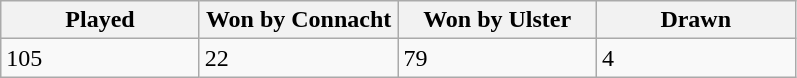<table class="wikitable sortable">
<tr>
<th width="125">Played</th>
<th width="125">Won by Connacht</th>
<th width="125">Won by Ulster</th>
<th width="125">Drawn</th>
</tr>
<tr>
<td>105</td>
<td>22</td>
<td>79</td>
<td>4</td>
</tr>
</table>
